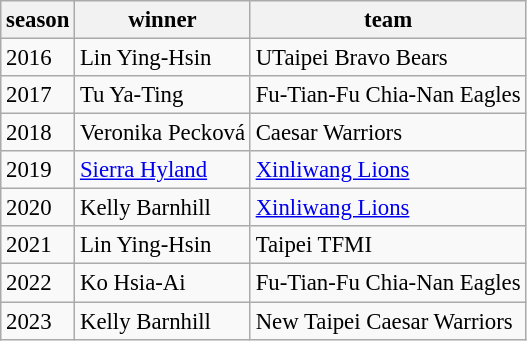<table class="wikitable" style="font-size:95%;">
<tr>
<th>season</th>
<th>winner</th>
<th>team</th>
</tr>
<tr>
<td>2016</td>
<td>Lin Ying-Hsin</td>
<td>UTaipei Bravo Bears</td>
</tr>
<tr>
<td>2017</td>
<td>Tu Ya-Ting</td>
<td>Fu-Tian-Fu Chia-Nan Eagles</td>
</tr>
<tr>
<td>2018</td>
<td>Veronika Pecková</td>
<td>Caesar Warriors</td>
</tr>
<tr>
<td>2019</td>
<td><a href='#'>Sierra Hyland</a></td>
<td><a href='#'>Xinliwang Lions</a></td>
</tr>
<tr>
<td>2020</td>
<td>Kelly Barnhill</td>
<td><a href='#'>Xinliwang Lions</a></td>
</tr>
<tr>
<td>2021</td>
<td>Lin Ying-Hsin</td>
<td>Taipei TFMI</td>
</tr>
<tr>
<td>2022</td>
<td>Ko Hsia-Ai</td>
<td>Fu-Tian-Fu Chia-Nan Eagles</td>
</tr>
<tr>
<td>2023</td>
<td>Kelly Barnhill</td>
<td>New Taipei Caesar Warriors</td>
</tr>
</table>
